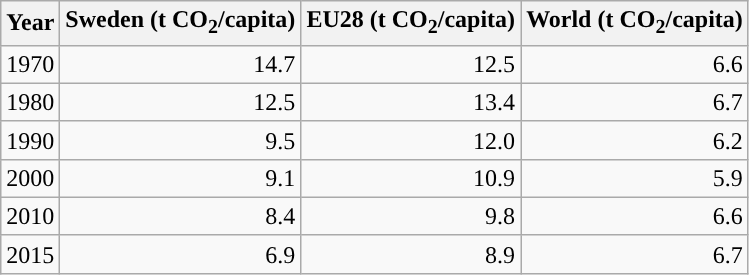<table class="wikitable">
<tr>
<th style="text-align:right;">Year</th>
<th>Sweden (t CO<sub>2</sub>/capita)</th>
<th>EU28 (t CO<sub>2</sub>/capita)</th>
<th>World (t CO<sub>2</sub>/capita)</th>
</tr>
<tr style="text-align:right; |">
<td>1970</td>
<td>14.7</td>
<td>12.5</td>
<td>6.6</td>
</tr>
<tr style="text-align:right; |">
<td>1980</td>
<td>12.5</td>
<td>13.4</td>
<td>6.7</td>
</tr>
<tr style="text-align:right; |">
<td>1990</td>
<td>9.5</td>
<td>12.0</td>
<td>6.2</td>
</tr>
<tr style="text-align:right; |">
<td>2000</td>
<td>9.1</td>
<td>10.9</td>
<td>5.9</td>
</tr>
<tr style="text-align:right; |">
<td>2010</td>
<td>8.4</td>
<td>9.8</td>
<td>6.6</td>
</tr>
<tr style="text-align:right; |">
<td>2015</td>
<td>6.9</td>
<td>8.9</td>
<td>6.7</td>
</tr>
</table>
